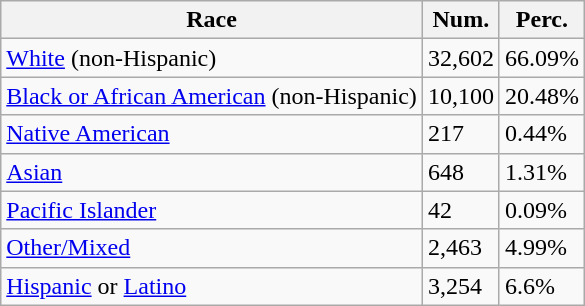<table class="wikitable">
<tr>
<th>Race</th>
<th>Num.</th>
<th>Perc.</th>
</tr>
<tr>
<td><a href='#'>White</a> (non-Hispanic)</td>
<td>32,602</td>
<td>66.09%</td>
</tr>
<tr>
<td><a href='#'>Black or African American</a> (non-Hispanic)</td>
<td>10,100</td>
<td>20.48%</td>
</tr>
<tr>
<td><a href='#'>Native American</a></td>
<td>217</td>
<td>0.44%</td>
</tr>
<tr>
<td><a href='#'>Asian</a></td>
<td>648</td>
<td>1.31%</td>
</tr>
<tr>
<td><a href='#'>Pacific Islander</a></td>
<td>42</td>
<td>0.09%</td>
</tr>
<tr>
<td><a href='#'>Other/Mixed</a></td>
<td>2,463</td>
<td>4.99%</td>
</tr>
<tr>
<td><a href='#'>Hispanic</a> or <a href='#'>Latino</a></td>
<td>3,254</td>
<td>6.6%</td>
</tr>
</table>
